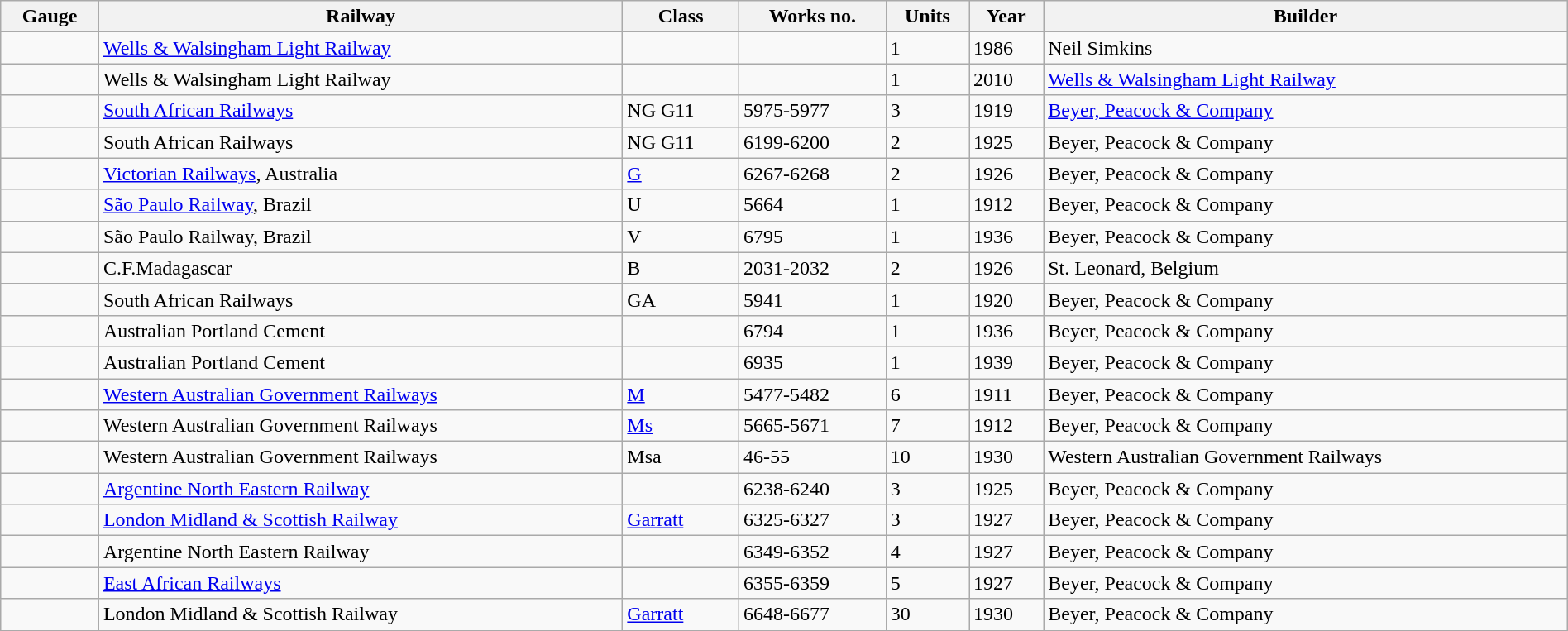<table class="wikitable collapsible collapsed sortable" style="margin:0.5em auto; font-size:100%; width:100%;">
<tr>
<th>Gauge</th>
<th>Railway</th>
<th>Class</th>
<th>Works no.</th>
<th>Units</th>
<th>Year</th>
<th>Builder</th>
</tr>
<tr>
<td></td>
<td><a href='#'>Wells & Walsingham Light Railway</a></td>
<td></td>
<td></td>
<td>1</td>
<td>1986</td>
<td>Neil Simkins</td>
</tr>
<tr>
<td></td>
<td>Wells & Walsingham Light Railway</td>
<td></td>
<td></td>
<td>1</td>
<td>2010</td>
<td><a href='#'>Wells & Walsingham Light Railway</a></td>
</tr>
<tr>
<td></td>
<td><a href='#'>South African Railways</a></td>
<td>NG G11</td>
<td>5975-5977</td>
<td>3</td>
<td>1919</td>
<td><a href='#'>Beyer, Peacock & Company</a></td>
</tr>
<tr>
<td></td>
<td>South African Railways</td>
<td>NG G11</td>
<td>6199-6200</td>
<td>2</td>
<td>1925</td>
<td>Beyer, Peacock & Company</td>
</tr>
<tr>
<td></td>
<td><a href='#'>Victorian Railways</a>, Australia</td>
<td><a href='#'>G</a></td>
<td>6267-6268</td>
<td>2</td>
<td>1926</td>
<td>Beyer, Peacock & Company</td>
</tr>
<tr>
<td></td>
<td><a href='#'>São Paulo Railway</a>, Brazil</td>
<td>U</td>
<td>5664</td>
<td>1</td>
<td>1912</td>
<td>Beyer, Peacock & Company</td>
</tr>
<tr>
<td></td>
<td>São Paulo Railway, Brazil</td>
<td>V</td>
<td>6795</td>
<td>1</td>
<td>1936</td>
<td>Beyer, Peacock & Company</td>
</tr>
<tr>
<td></td>
<td>C.F.Madagascar</td>
<td>B</td>
<td>2031-2032</td>
<td>2</td>
<td>1926</td>
<td>St. Leonard, Belgium</td>
</tr>
<tr>
<td></td>
<td>South African Railways</td>
<td>GA</td>
<td>5941</td>
<td>1</td>
<td>1920</td>
<td>Beyer, Peacock & Company</td>
</tr>
<tr>
<td></td>
<td>Australian Portland Cement</td>
<td></td>
<td>6794</td>
<td>1</td>
<td>1936</td>
<td>Beyer, Peacock & Company</td>
</tr>
<tr>
<td></td>
<td>Australian Portland Cement</td>
<td></td>
<td>6935</td>
<td>1</td>
<td>1939</td>
<td>Beyer, Peacock & Company</td>
</tr>
<tr>
<td></td>
<td><a href='#'>Western Australian Government Railways</a></td>
<td><a href='#'>M</a></td>
<td>5477-5482</td>
<td>6</td>
<td>1911</td>
<td>Beyer, Peacock & Company</td>
</tr>
<tr>
<td></td>
<td>Western Australian Government Railways</td>
<td><a href='#'>Ms</a></td>
<td>5665-5671</td>
<td>7</td>
<td>1912</td>
<td>Beyer, Peacock & Company</td>
</tr>
<tr>
<td></td>
<td>Western Australian Government Railways</td>
<td>Msa</td>
<td>46-55</td>
<td>10</td>
<td>1930</td>
<td>Western Australian Government Railways</td>
</tr>
<tr>
<td></td>
<td><a href='#'>Argentine North Eastern Railway</a></td>
<td></td>
<td>6238-6240</td>
<td>3</td>
<td>1925</td>
<td>Beyer, Peacock & Company</td>
</tr>
<tr>
<td></td>
<td><a href='#'>London Midland & Scottish Railway</a></td>
<td><a href='#'>Garratt</a></td>
<td>6325-6327</td>
<td>3</td>
<td>1927</td>
<td>Beyer, Peacock & Company</td>
</tr>
<tr>
<td></td>
<td>Argentine North Eastern Railway</td>
<td></td>
<td>6349-6352</td>
<td>4</td>
<td>1927</td>
<td>Beyer, Peacock & Company</td>
</tr>
<tr>
<td></td>
<td><a href='#'>East African Railways</a></td>
<td></td>
<td>6355-6359</td>
<td>5</td>
<td>1927</td>
<td>Beyer, Peacock & Company</td>
</tr>
<tr>
<td></td>
<td>London Midland & Scottish Railway</td>
<td><a href='#'>Garratt</a></td>
<td>6648-6677</td>
<td>30</td>
<td>1930</td>
<td>Beyer, Peacock & Company</td>
</tr>
<tr>
</tr>
</table>
